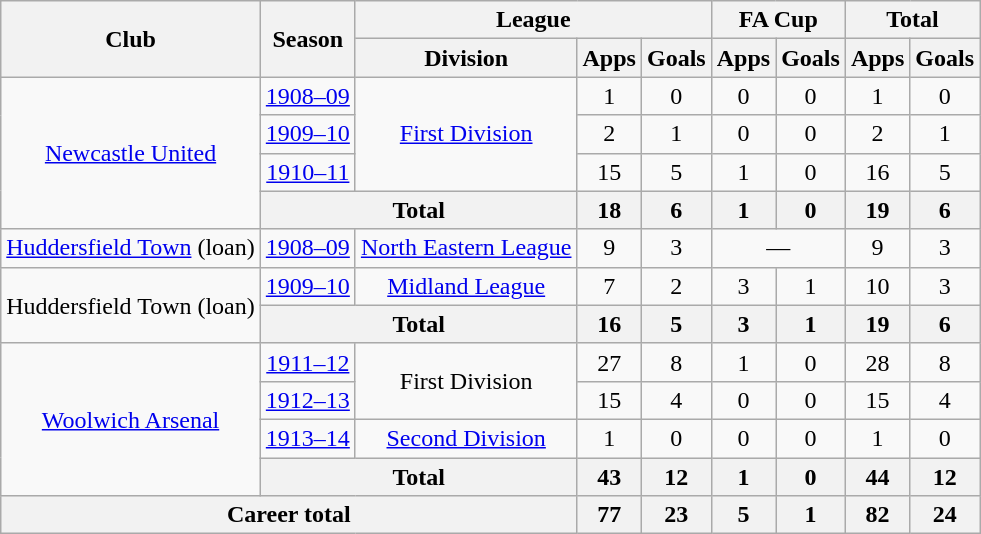<table class="wikitable" style="text-align: center;">
<tr>
<th rowspan="2">Club</th>
<th rowspan="2">Season</th>
<th colspan="3">League</th>
<th colspan="2">FA Cup</th>
<th colspan="2">Total</th>
</tr>
<tr>
<th>Division</th>
<th>Apps</th>
<th>Goals</th>
<th>Apps</th>
<th>Goals</th>
<th>Apps</th>
<th>Goals</th>
</tr>
<tr>
<td rowspan="4"><a href='#'>Newcastle United</a></td>
<td><a href='#'>1908–09</a></td>
<td rowspan="3"><a href='#'>First Division</a></td>
<td>1</td>
<td>0</td>
<td>0</td>
<td>0</td>
<td>1</td>
<td>0</td>
</tr>
<tr>
<td><a href='#'>1909–10</a></td>
<td>2</td>
<td>1</td>
<td>0</td>
<td>0</td>
<td>2</td>
<td>1</td>
</tr>
<tr>
<td><a href='#'>1910–11</a></td>
<td>15</td>
<td>5</td>
<td>1</td>
<td>0</td>
<td>16</td>
<td>5</td>
</tr>
<tr>
<th colspan="2">Total</th>
<th>18</th>
<th>6</th>
<th>1</th>
<th>0</th>
<th>19</th>
<th>6</th>
</tr>
<tr>
<td><a href='#'>Huddersfield Town</a> (loan)</td>
<td><a href='#'>1908–09</a></td>
<td><a href='#'>North Eastern League</a></td>
<td>9</td>
<td>3</td>
<td colspan="2">―</td>
<td>9</td>
<td>3</td>
</tr>
<tr>
<td rowspan="2">Huddersfield Town (loan)</td>
<td><a href='#'>1909–10</a></td>
<td><a href='#'>Midland League</a></td>
<td>7</td>
<td>2</td>
<td>3</td>
<td>1</td>
<td>10</td>
<td>3</td>
</tr>
<tr>
<th colspan="2">Total</th>
<th>16</th>
<th>5</th>
<th>3</th>
<th>1</th>
<th>19</th>
<th>6</th>
</tr>
<tr>
<td rowspan="4"><a href='#'>Woolwich Arsenal</a></td>
<td><a href='#'>1911–12</a></td>
<td rowspan="2">First Division</td>
<td>27</td>
<td>8</td>
<td>1</td>
<td>0</td>
<td>28</td>
<td>8</td>
</tr>
<tr>
<td><a href='#'>1912–13</a></td>
<td>15</td>
<td>4</td>
<td>0</td>
<td>0</td>
<td>15</td>
<td>4</td>
</tr>
<tr>
<td><a href='#'>1913–14</a></td>
<td><a href='#'>Second Division</a></td>
<td>1</td>
<td>0</td>
<td>0</td>
<td>0</td>
<td>1</td>
<td>0</td>
</tr>
<tr>
<th colspan="2">Total</th>
<th>43</th>
<th>12</th>
<th>1</th>
<th>0</th>
<th>44</th>
<th>12</th>
</tr>
<tr>
<th colspan="3">Career total</th>
<th>77</th>
<th>23</th>
<th>5</th>
<th>1</th>
<th>82</th>
<th>24</th>
</tr>
</table>
